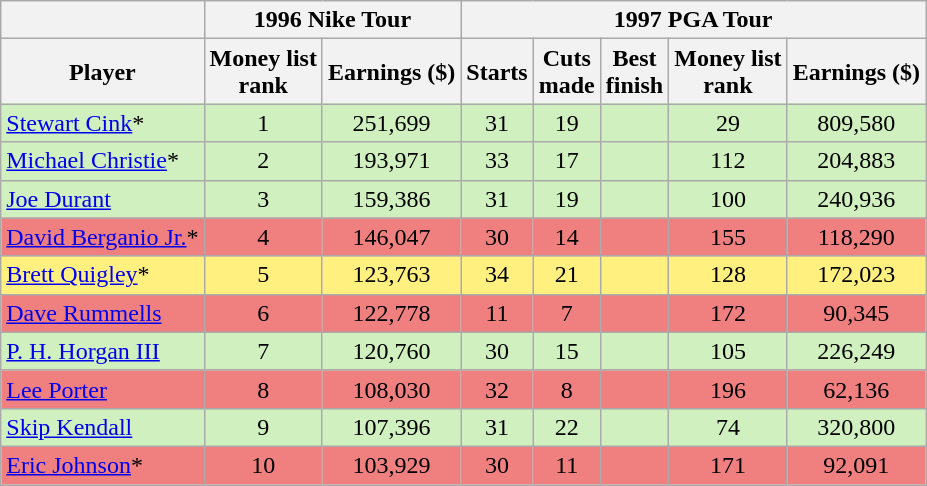<table class="wikitable sortable" style="text-align:center">
<tr>
<th></th>
<th colspan=2>1996 Nike Tour</th>
<th colspan=6>1997 PGA Tour</th>
</tr>
<tr>
<th>Player</th>
<th>Money list<br>rank</th>
<th>Earnings ($)</th>
<th>Starts</th>
<th>Cuts<br>made</th>
<th>Best<br>finish</th>
<th>Money list<br>rank</th>
<th>Earnings ($)</th>
</tr>
<tr style="background:#D0F0C0;">
<td align=left> <a href='#'>Stewart Cink</a>*</td>
<td>1</td>
<td>251,699</td>
<td>31</td>
<td>19</td>
<td></td>
<td>29</td>
<td>809,580</td>
</tr>
<tr style="background:#D0F0C0;">
<td align=left> <a href='#'>Michael Christie</a>*</td>
<td>2</td>
<td>193,971</td>
<td>33</td>
<td>17</td>
<td></td>
<td>112</td>
<td>204,883</td>
</tr>
<tr style="background:#D0F0C0;">
<td align=left> <a href='#'>Joe Durant</a></td>
<td>3</td>
<td>159,386</td>
<td>31</td>
<td>19</td>
<td></td>
<td>100</td>
<td>240,936</td>
</tr>
<tr style="background:#F08080;">
<td align=left> <a href='#'>David Berganio Jr.</a>*</td>
<td>4</td>
<td>146,047</td>
<td>30</td>
<td>14</td>
<td></td>
<td>155</td>
<td>118,290</td>
</tr>
<tr style="background:#FFF080;">
<td align=left> <a href='#'>Brett Quigley</a>*</td>
<td>5</td>
<td>123,763</td>
<td>34</td>
<td>21</td>
<td></td>
<td>128</td>
<td>172,023</td>
</tr>
<tr style="background:#F08080;">
<td align=left> <a href='#'>Dave Rummells</a></td>
<td>6</td>
<td>122,778</td>
<td>11</td>
<td>7</td>
<td></td>
<td>172</td>
<td>90,345</td>
</tr>
<tr style="background:#D0F0C0;">
<td align=left> <a href='#'>P. H. Horgan III</a></td>
<td>7</td>
<td>120,760</td>
<td>30</td>
<td>15</td>
<td></td>
<td>105</td>
<td>226,249</td>
</tr>
<tr style="background:#F08080;">
<td align=left> <a href='#'>Lee Porter</a></td>
<td>8</td>
<td>108,030</td>
<td>32</td>
<td>8</td>
<td></td>
<td>196</td>
<td>62,136</td>
</tr>
<tr style="background:#D0F0C0;">
<td align=left> <a href='#'>Skip Kendall</a></td>
<td>9</td>
<td>107,396</td>
<td>31</td>
<td>22</td>
<td></td>
<td>74</td>
<td>320,800</td>
</tr>
<tr style="background:#F08080;">
<td align=left> <a href='#'>Eric Johnson</a>*</td>
<td>10</td>
<td>103,929</td>
<td>30</td>
<td>11</td>
<td></td>
<td>171</td>
<td>92,091</td>
</tr>
</table>
